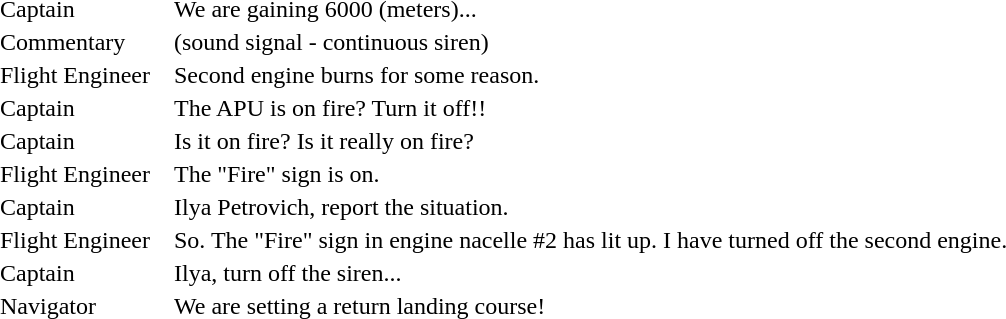<table align="center" style="border:none;" cellpadding="1">
<tr>
<th style="width:7.0em;"></th>
<th style="width:37.0em;"></th>
</tr>
<tr style="vertical-align:top;">
<td>Captain</td>
<td>We are gaining 6000 (meters)...</td>
</tr>
<tr style="vertical-align:top;">
<td>Commentary</td>
<td>(sound signal - continuous siren)</td>
</tr>
<tr style="vertical-align:top;">
<td>Flight Engineer</td>
<td>Second engine burns for some reason.</td>
</tr>
<tr style="vertical-align:top;">
<td>Captain</td>
<td>The APU is on fire? Turn it off!!</td>
</tr>
<tr style="vertical-align:top;">
<td>Captain</td>
<td>Is it on fire? Is it really on fire?</td>
</tr>
<tr style="vertical-align:top;">
<td>Flight Engineer</td>
<td>The "Fire" sign is on.</td>
</tr>
<tr style="vertical-align:top;">
<td>Captain</td>
<td>Ilya Petrovich, report the situation.</td>
</tr>
<tr style="vertical-align:top;">
<td>Flight Engineer</td>
<td>So. The "Fire" sign in engine nacelle #2 has lit up. I have turned off the second engine.</td>
</tr>
<tr style="vertical-align:top;">
<td>Captain</td>
<td>Ilya, turn off the siren...</td>
</tr>
<tr style="vertical-align:top;">
<td>Navigator</td>
<td>We are setting a return landing course!</td>
</tr>
</table>
